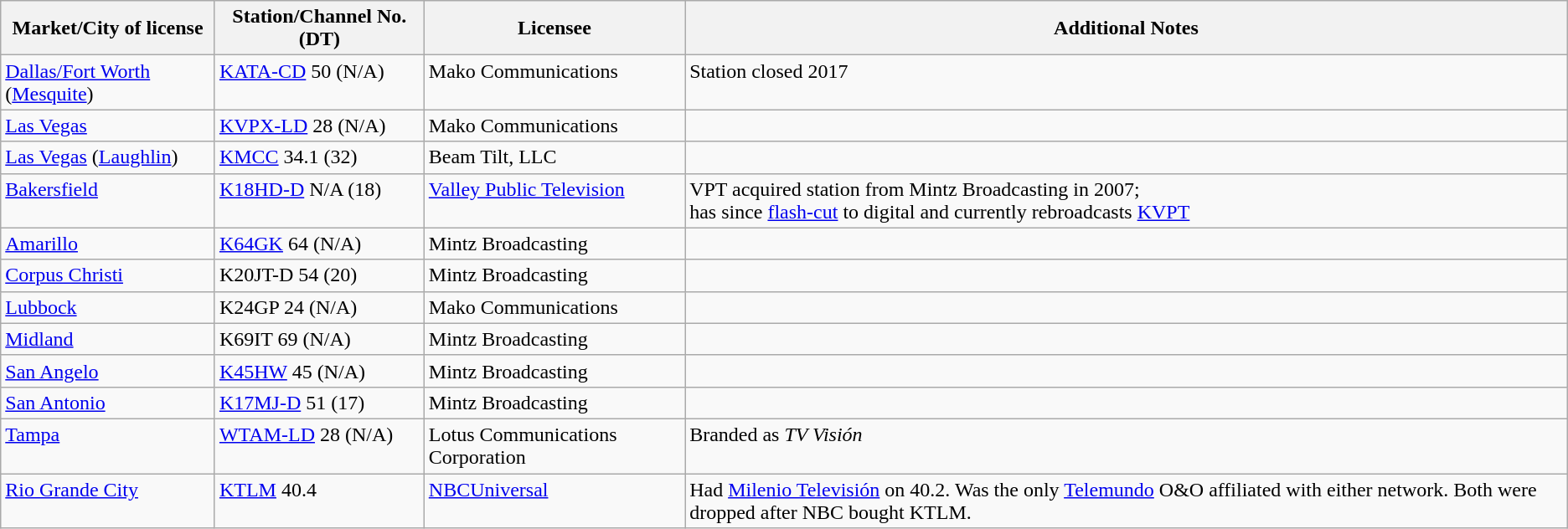<table class="wikitable">
<tr>
<th>Market/City of license</th>
<th>Station/Channel No. (DT)</th>
<th>Licensee</th>
<th>Additional Notes</th>
</tr>
<tr style="vertical-align: top; text-align: left;">
<td><a href='#'>Dallas/Fort Worth</a> (<a href='#'>Mesquite</a>)</td>
<td><a href='#'>KATA-CD</a> 50 (N/A)</td>
<td>Mako Communications</td>
<td>Station closed 2017</td>
</tr>
<tr style="vertical-align: top; text-align: left;">
<td><a href='#'>Las Vegas</a></td>
<td><a href='#'>KVPX-LD</a> 28 (N/A)</td>
<td>Mako Communications</td>
<td></td>
</tr>
<tr style="vertical-align: top; text-align: left;">
<td><a href='#'>Las Vegas</a> (<a href='#'>Laughlin</a>)</td>
<td><a href='#'>KMCC</a> 34.1 (32)</td>
<td>Beam Tilt, LLC</td>
<td></td>
</tr>
<tr style="vertical-align: top; text-align: left;">
<td><a href='#'>Bakersfield</a></td>
<td><a href='#'>K18HD-D</a> N/A (18)</td>
<td><a href='#'>Valley Public Television</a></td>
<td>VPT acquired station from Mintz Broadcasting in 2007; <br>has since <a href='#'>flash-cut</a> to digital and currently rebroadcasts <a href='#'>KVPT</a></td>
</tr>
<tr style="vertical-align: top; text-align: left;">
<td><a href='#'>Amarillo</a></td>
<td><a href='#'>K64GK</a> 64 (N/A)</td>
<td>Mintz Broadcasting</td>
<td></td>
</tr>
<tr style="vertical-align: top; text-align: left;">
<td><a href='#'>Corpus Christi</a></td>
<td>K20JT-D 54 (20)</td>
<td>Mintz Broadcasting</td>
<td></td>
</tr>
<tr style="vertical-align: top; text-align: left;">
<td><a href='#'>Lubbock</a></td>
<td>K24GP 24 (N/A)</td>
<td>Mako Communications</td>
<td></td>
</tr>
<tr style="vertical-align: top; text-align: left;">
<td><a href='#'>Midland</a></td>
<td>K69IT 69 (N/A)</td>
<td>Mintz Broadcasting</td>
<td></td>
</tr>
<tr style="vertical-align: top; text-align: left;">
<td><a href='#'>San Angelo</a></td>
<td><a href='#'>K45HW</a> 45 (N/A)</td>
<td>Mintz Broadcasting</td>
<td></td>
</tr>
<tr style="vertical-align: top; text-align: left;">
<td><a href='#'>San Antonio</a></td>
<td><a href='#'>K17MJ-D</a> 51 (17)</td>
<td>Mintz Broadcasting</td>
<td></td>
</tr>
<tr style="vertical-align: top; text-align: left;">
<td><a href='#'>Tampa</a></td>
<td><a href='#'>WTAM-LD</a> 28 (N/A)</td>
<td>Lotus Communications Corporation</td>
<td>Branded as <em>TV Visión</em></td>
</tr>
<tr style="vertical-align: top; text-align: left;"|>
<td><a href='#'>Rio Grande City</a></td>
<td><a href='#'>KTLM</a> 40.4</td>
<td><a href='#'>NBCUniversal</a></td>
<td>Had <a href='#'>Milenio Televisión</a> on 40.2.  Was the only <a href='#'>Telemundo</a> O&O affiliated with either network. Both were dropped after NBC bought KTLM.</td>
</tr>
</table>
